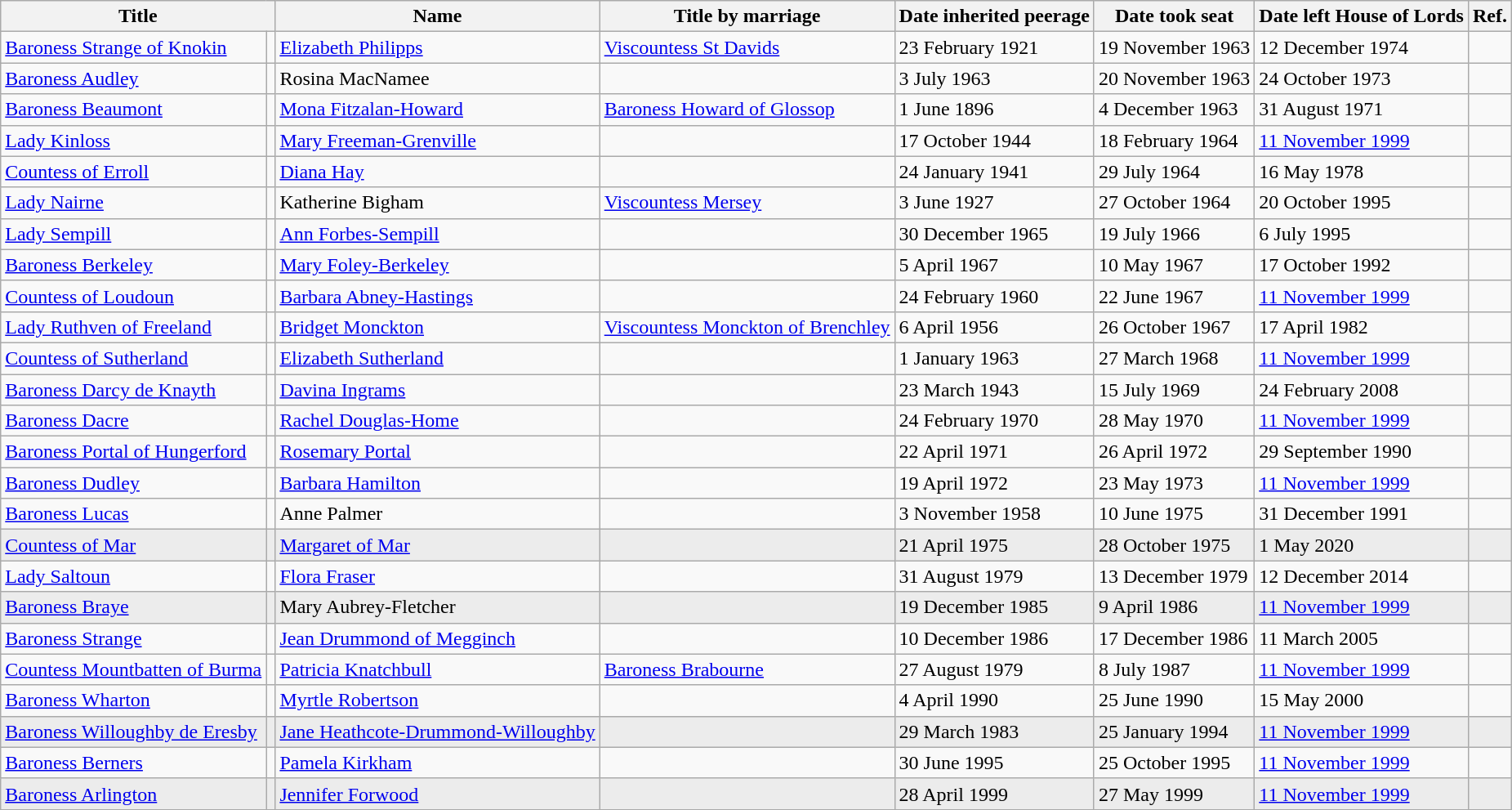<table class="wikitable sortable">
<tr>
<th colspan=2>Title</th>
<th>Name</th>
<th data-sort-type="date">Title by marriage</th>
<th data-sort-type="date">Date inherited peerage</th>
<th data-sort-type="date">Date took seat</th>
<th data-sort-type="date">Date left House of Lords</th>
<th class="unsortable"><abbr>Ref.</abbr></th>
</tr>
<tr>
<td data-sort-value="Strange"><a href='#'>Baroness Strange of Knokin</a></td>
<td></td>
<td><a href='#'>Elizabeth Philipps</a></td>
<td><a href='#'>Viscountess St Davids</a></td>
<td>23 February 1921 </td>
<td>19 November 1963</td>
<td>12 December 1974</td>
<td></td>
</tr>
<tr>
<td data-sort-value="Audley"><a href='#'>Baroness Audley</a></td>
<td></td>
<td>Rosina MacNamee</td>
<td></td>
<td>3 July 1963</td>
<td>20 November 1963</td>
<td>24 October 1973</td>
<td></td>
</tr>
<tr>
<td data-sort-value="Beaumont"><a href='#'>Baroness Beaumont</a></td>
<td></td>
<td><a href='#'>Mona Fitzalan-Howard</a></td>
<td><a href='#'>Baroness Howard of Glossop</a></td>
<td>1 June 1896 </td>
<td>4 December 1963</td>
<td>31 August 1971</td>
<td></td>
</tr>
<tr>
<td data-sort-value="Kinloss"><a href='#'>Lady Kinloss</a></td>
<td></td>
<td><a href='#'>Mary Freeman-Grenville</a></td>
<td></td>
<td>17 October 1944</td>
<td>18 February 1964</td>
<td><a href='#'>11 November 1999</a></td>
<td></td>
</tr>
<tr>
<td data-sort-value="Erroll"><a href='#'>Countess of Erroll</a></td>
<td></td>
<td><a href='#'>Diana Hay</a></td>
<td></td>
<td>24 January 1941</td>
<td>29 July 1964</td>
<td>16 May 1978</td>
<td></td>
</tr>
<tr>
<td data-sort-value="Nairne"><a href='#'>Lady Nairne</a></td>
<td></td>
<td>Katherine Bigham</td>
<td><a href='#'>Viscountess Mersey</a></td>
<td>3 June 1927</td>
<td>27 October 1964</td>
<td>20 October 1995</td>
<td></td>
</tr>
<tr>
<td data-sort-value="Sempill"><a href='#'>Lady Sempill</a></td>
<td></td>
<td><a href='#'>Ann Forbes-Sempill</a></td>
<td></td>
<td>30 December 1965</td>
<td>19 July 1966</td>
<td>6 July 1995</td>
<td></td>
</tr>
<tr>
<td data-sort-value="Berkeley"><a href='#'>Baroness Berkeley</a></td>
<td></td>
<td><a href='#'>Mary Foley-Berkeley</a></td>
<td></td>
<td>5 April 1967 </td>
<td>10 May 1967</td>
<td>17 October 1992</td>
<td></td>
</tr>
<tr>
<td data-sort-value="Loudoun"><a href='#'>Countess of Loudoun</a></td>
<td></td>
<td><a href='#'>Barbara Abney-Hastings</a></td>
<td></td>
<td>24 February 1960</td>
<td>22 June 1967</td>
<td><a href='#'>11 November 1999</a></td>
<td></td>
</tr>
<tr>
<td data-sort-value="Ruthven of Freeland"><a href='#'>Lady Ruthven of Freeland</a></td>
<td></td>
<td><a href='#'>Bridget Monckton</a></td>
<td><a href='#'>Viscountess Monckton of Brenchley</a></td>
<td>6 April 1956</td>
<td>26 October 1967</td>
<td>17 April 1982</td>
<td></td>
</tr>
<tr>
<td data-sort-value="Sutherland"><a href='#'>Countess of Sutherland</a></td>
<td></td>
<td><a href='#'>Elizabeth Sutherland</a></td>
<td></td>
<td>1 January 1963</td>
<td>27 March 1968</td>
<td><a href='#'>11 November 1999</a></td>
<td></td>
</tr>
<tr>
<td data-sort-value="Darcy de Knayth"><a href='#'>Baroness Darcy de Knayth</a></td>
<td></td>
<td><a href='#'>Davina Ingrams</a></td>
<td></td>
<td>23 March 1943</td>
<td>15 July 1969</td>
<td>24 February 2008</td>
<td></td>
</tr>
<tr>
<td data-sort-value="Dacre"><a href='#'>Baroness Dacre</a></td>
<td></td>
<td><a href='#'>Rachel Douglas-Home</a></td>
<td></td>
<td>24 February 1970 </td>
<td>28 May 1970</td>
<td><a href='#'>11 November 1999</a></td>
<td></td>
</tr>
<tr>
<td data-sort-value="Portal of Hungerford"><a href='#'>Baroness Portal of Hungerford</a></td>
<td></td>
<td><a href='#'>Rosemary Portal</a></td>
<td></td>
<td>22 April 1971</td>
<td>26 April 1972</td>
<td>29 September 1990</td>
<td></td>
</tr>
<tr>
<td data-sort-value="Dudley"><a href='#'>Baroness Dudley</a></td>
<td></td>
<td><a href='#'>Barbara Hamilton</a></td>
<td></td>
<td>19 April 1972</td>
<td>23 May 1973</td>
<td><a href='#'>11 November 1999</a></td>
<td></td>
</tr>
<tr>
<td data-sort-value="Lucas"><a href='#'>Baroness Lucas</a></td>
<td></td>
<td>Anne Palmer</td>
<td></td>
<td>3 November 1958</td>
<td>10 June 1975</td>
<td>31 December 1991</td>
<td></td>
</tr>
<tr style="background: #ececec;" id="Countess of Mar">
<td data-sort-value="Mar"> <a href='#'>Countess of Mar</a></td>
<td></td>
<td><a href='#'>Margaret of Mar</a></td>
<td></td>
<td>21 April 1975</td>
<td>28 October 1975</td>
<td>1 May 2020</td>
<td></td>
</tr>
<tr>
<td data-sort-value="Saltoun of Abernethy"><a href='#'>Lady Saltoun</a></td>
<td></td>
<td><a href='#'>Flora Fraser</a></td>
<td></td>
<td>31 August 1979</td>
<td>13 December 1979</td>
<td>12 December 2014</td>
<td></td>
</tr>
<tr style="background: #ececec;">
<td data-sort-value="Braye"> <a href='#'>Baroness Braye</a></td>
<td></td>
<td>Mary Aubrey-Fletcher</td>
<td></td>
<td>19 December 1985</td>
<td>9 April 1986</td>
<td><a href='#'>11 November 1999</a></td>
<td></td>
</tr>
<tr>
<td data-sort-value="Strange"><a href='#'>Baroness Strange</a></td>
<td></td>
<td><a href='#'>Jean Drummond of Megginch</a></td>
<td></td>
<td>10 December 1986 </td>
<td>17 December 1986</td>
<td>11 March 2005</td>
<td></td>
</tr>
<tr>
<td data-sort-value="Mountbatten of Burma"><a href='#'>Countess Mountbatten of Burma</a></td>
<td></td>
<td><a href='#'>Patricia Knatchbull</a></td>
<td><a href='#'>Baroness Brabourne</a></td>
<td>27 August 1979</td>
<td>8 July 1987</td>
<td><a href='#'>11 November 1999</a></td>
<td></td>
</tr>
<tr>
<td data-sort-value="Wharton"><a href='#'>Baroness Wharton</a></td>
<td></td>
<td><a href='#'>Myrtle Robertson</a></td>
<td></td>
<td>4 April 1990 </td>
<td>25 June 1990</td>
<td>15 May 2000</td>
<td></td>
</tr>
<tr style="background: #ececec;">
<td data-sort-value="Willoughby de Eresby"> <a href='#'>Baroness Willoughby de Eresby</a></td>
<td></td>
<td><a href='#'>Jane Heathcote-Drummond-Willoughby</a></td>
<td></td>
<td>29 March 1983</td>
<td>25 January 1994</td>
<td><a href='#'>11 November 1999</a></td>
<td></td>
</tr>
<tr>
<td data-sort-value="Berners"><a href='#'>Baroness Berners</a></td>
<td></td>
<td><a href='#'>Pamela Kirkham</a></td>
<td></td>
<td>30 June 1995 </td>
<td>25 October 1995</td>
<td><a href='#'>11 November 1999</a></td>
<td></td>
</tr>
<tr style="background: #ececec;">
<td data-sort-value="Arlington"> <a href='#'>Baroness Arlington</a></td>
<td></td>
<td><a href='#'>Jennifer Forwood</a></td>
<td></td>
<td>28 April 1999 </td>
<td>27 May 1999</td>
<td><a href='#'>11 November 1999</a></td>
<td></td>
</tr>
<tr>
</tr>
</table>
